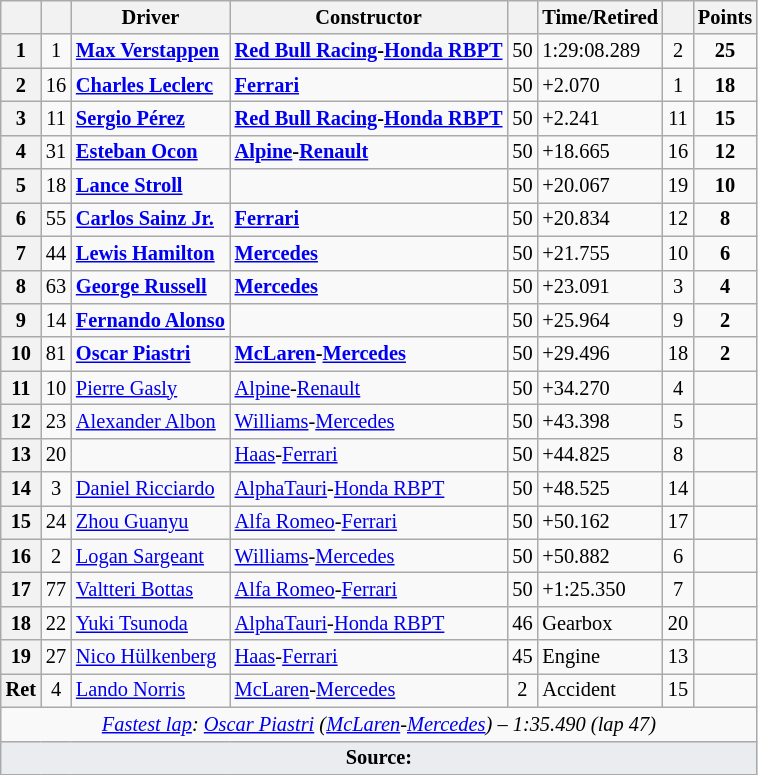<table class="wikitable sortable" style="font-size: 85%;">
<tr>
<th scope="col"></th>
<th scope="col"></th>
<th scope="col">Driver</th>
<th scope="col">Constructor</th>
<th class="unsortable" scope="col"></th>
<th class="unsortable" scope="col">Time/Retired</th>
<th scope="col"></th>
<th scope="col">Points</th>
</tr>
<tr>
<th scope="row">1</th>
<td align="center">1</td>
<td data-sort-value="ver"> <strong><a href='#'>Max Verstappen</a></strong></td>
<td><strong><a href='#'>Red Bull Racing</a>-<a href='#'>Honda RBPT</a></strong></td>
<td align="center">50</td>
<td>1:29:08.289</td>
<td align="center">2</td>
<td align="center"><strong>25</strong></td>
</tr>
<tr>
<th scope="row">2</th>
<td align="center">16</td>
<td data-sort-value="lec"> <strong><a href='#'>Charles Leclerc</a></strong></td>
<td><strong><a href='#'>Ferrari</a></strong></td>
<td align="center">50</td>
<td>+2.070</td>
<td align="center">1</td>
<td align="center"><strong>18</strong></td>
</tr>
<tr>
<th scope="row">3</th>
<td align="center">11</td>
<td data-sort-value="per"> <strong><a href='#'>Sergio Pérez</a></strong></td>
<td><strong><a href='#'>Red Bull Racing</a>-<a href='#'>Honda RBPT</a></strong></td>
<td align="center">50</td>
<td>+2.241</td>
<td align="center">11</td>
<td align="center"><strong>15</strong></td>
</tr>
<tr>
<th scope="row">4</th>
<td align="center">31</td>
<td data-sort-value="oco"> <strong><a href='#'>Esteban Ocon</a></strong></td>
<td><strong><a href='#'>Alpine</a>-<a href='#'>Renault</a></strong></td>
<td align="center">50</td>
<td>+18.665</td>
<td align="center">16</td>
<td align="center"><strong>12</strong></td>
</tr>
<tr>
<th scope="row">5</th>
<td align="center">18</td>
<td data-sort-value="str"> <strong><a href='#'>Lance Stroll</a></strong></td>
<td></td>
<td align="center">50</td>
<td>+20.067</td>
<td align="center">19</td>
<td align="center"><strong>10</strong></td>
</tr>
<tr>
<th scope="row">6</th>
<td align="center">55</td>
<td data-sort-value="sai"> <strong><a href='#'>Carlos Sainz Jr.</a></strong></td>
<td><strong><a href='#'>Ferrari</a></strong></td>
<td align="center">50</td>
<td>+20.834</td>
<td align="center">12</td>
<td align="center"><strong>8</strong></td>
</tr>
<tr>
<th scope="row">7</th>
<td align="center">44</td>
<td data-sort-value="ham"> <strong><a href='#'>Lewis Hamilton</a></strong></td>
<td><strong><a href='#'>Mercedes</a></strong></td>
<td align="center">50</td>
<td>+21.755</td>
<td align="center">10</td>
<td align="center"><strong>6</strong></td>
</tr>
<tr>
<th scope="row">8</th>
<td align="center">63</td>
<td data-sort-value="rus"> <strong><a href='#'>George Russell</a></strong></td>
<td><strong><a href='#'>Mercedes</a></strong></td>
<td align="center">50</td>
<td>+23.091</td>
<td align="center">3</td>
<td align="center"><strong>4</strong></td>
</tr>
<tr>
<th scope="row">9</th>
<td align="center">14</td>
<td data-sort-value="alo"> <strong><a href='#'>Fernando Alonso</a></strong></td>
<td></td>
<td align="center">50</td>
<td>+25.964</td>
<td align="center">9</td>
<td align="center"><strong>2</strong></td>
</tr>
<tr>
<th scope="row">10</th>
<td align="center">81</td>
<td data-sort-value="pia"> <strong><a href='#'>Oscar Piastri</a></strong></td>
<td><strong><a href='#'>McLaren</a>-<a href='#'>Mercedes</a></strong></td>
<td align="center">50</td>
<td>+29.496</td>
<td align="center">18</td>
<td align="center"><strong>2</strong></td>
</tr>
<tr>
<th scope="row">11</th>
<td align="center">10</td>
<td data-sort-value="gas"> <a href='#'>Pierre Gasly</a></td>
<td><a href='#'>Alpine</a>-<a href='#'>Renault</a></td>
<td align="center">50</td>
<td>+34.270</td>
<td align="center">4</td>
<td align="center"></td>
</tr>
<tr>
<th scope="row">12</th>
<td align="center">23</td>
<td data-sort-value="alb"> <a href='#'>Alexander Albon</a></td>
<td><a href='#'>Williams</a>-<a href='#'>Mercedes</a></td>
<td align="center">50</td>
<td>+43.398</td>
<td align="center">5</td>
<td align="center"></td>
</tr>
<tr>
<th scope="row">13</th>
<td align="center">20</td>
<td data-sort-value="mag"></td>
<td><a href='#'>Haas</a>-<a href='#'>Ferrari</a></td>
<td align="center">50</td>
<td>+44.825</td>
<td align="center">8</td>
<td align="center"></td>
</tr>
<tr>
<th scope="row">14</th>
<td align="center">3</td>
<td data-sort-value="ric"> <a href='#'>Daniel Ricciardo</a></td>
<td><a href='#'>AlphaTauri</a>-<a href='#'>Honda RBPT</a></td>
<td align="center">50</td>
<td>+48.525</td>
<td align="center">14</td>
<td align="center"></td>
</tr>
<tr>
<th scope="row">15</th>
<td align="center">24</td>
<td data-sort-value="zho"> <a href='#'>Zhou Guanyu</a></td>
<td><a href='#'>Alfa Romeo</a>-<a href='#'>Ferrari</a></td>
<td align="center">50</td>
<td>+50.162</td>
<td align="center">17</td>
<td align="center"></td>
</tr>
<tr>
<th scope="row">16</th>
<td align="center">2</td>
<td data-sort-value="sar"> <a href='#'>Logan Sargeant</a></td>
<td><a href='#'>Williams</a>-<a href='#'>Mercedes</a></td>
<td align="center">50</td>
<td>+50.882</td>
<td align="center">6</td>
<td align="center"></td>
</tr>
<tr>
<th scope="row">17</th>
<td align="center">77</td>
<td data-sort-value="bot"> <a href='#'>Valtteri Bottas</a></td>
<td><a href='#'>Alfa Romeo</a>-<a href='#'>Ferrari</a></td>
<td align="center">50</td>
<td>+1:25.350</td>
<td align="center">7</td>
<td align="center"></td>
</tr>
<tr>
<th scope="row">18</th>
<td align="center">22</td>
<td data-sort-value="tsu"> <a href='#'>Yuki Tsunoda</a></td>
<td><a href='#'>AlphaTauri</a>-<a href='#'>Honda RBPT</a></td>
<td align="center">46</td>
<td>Gearbox</td>
<td align="center">20</td>
<td align="center"></td>
</tr>
<tr>
<th scope="row">19</th>
<td align="center">27</td>
<td data-sort-value="hul"> <a href='#'>Nico Hülkenberg</a></td>
<td><a href='#'>Haas</a>-<a href='#'>Ferrari</a></td>
<td align="center">45</td>
<td>Engine</td>
<td align="center">13</td>
<td align="center"></td>
</tr>
<tr>
<th scope="row">Ret</th>
<td align="center">4</td>
<td data-sort-value="nor"> <a href='#'>Lando Norris</a></td>
<td><a href='#'>McLaren</a>-<a href='#'>Mercedes</a></td>
<td align="center">2</td>
<td>Accident</td>
<td align="center">15</td>
<td align="center"></td>
</tr>
<tr class="sortbottom">
<td colspan="8" align="center"><em><a href='#'>Fastest lap</a>:</em>  <em><a href='#'>Oscar Piastri</a> (<a href='#'>McLaren</a>-<a href='#'>Mercedes</a>) – 1:35.490 (lap 47)</em></td>
</tr>
<tr class="sortbottom">
<td colspan="8" style="background-color:#eaecf0;text-align:center"><strong>Source:</strong></td>
</tr>
</table>
